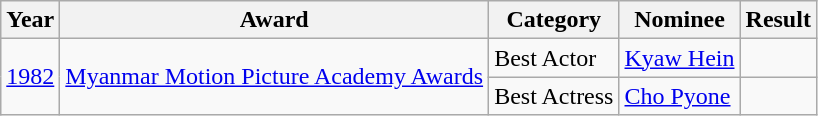<table class="wikitable">
<tr>
<th>Year</th>
<th>Award</th>
<th>Category</th>
<th>Nominee</th>
<th>Result</th>
</tr>
<tr>
<td scope="row" rowspan="2"><a href='#'>1982</a></td>
<td scope="row" rowspan="2"><a href='#'>Myanmar Motion Picture Academy Awards</a></td>
<td>Best Actor</td>
<td><a href='#'>Kyaw Hein</a></td>
<td></td>
</tr>
<tr>
<td>Best Actress</td>
<td><a href='#'>Cho Pyone</a></td>
<td></td>
</tr>
</table>
